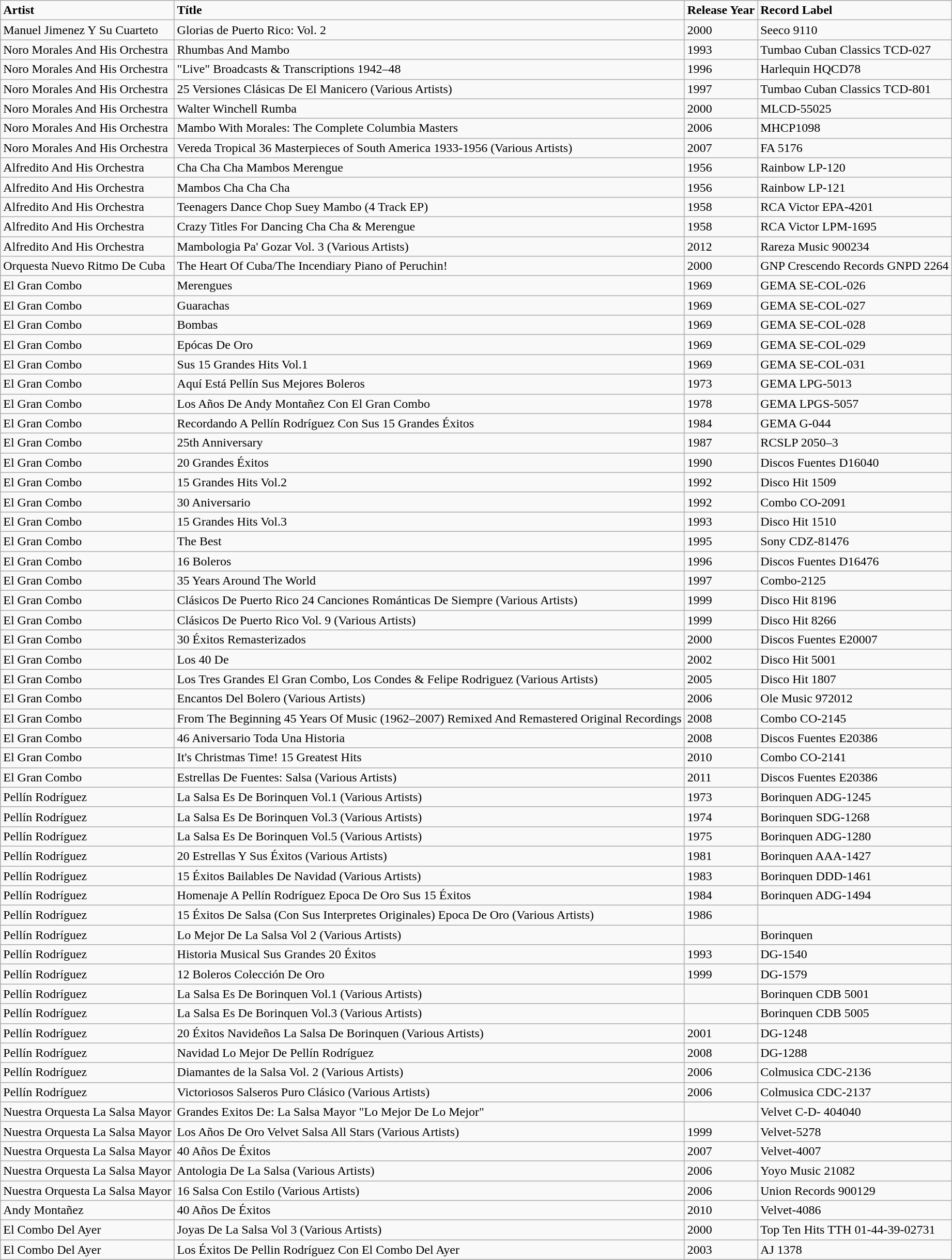<table border=1 class=wikitable>
<tr>
<td color="#f3f300"><strong>Artist</strong></td>
<td><strong>Títle</strong></td>
<td><strong>Release Year</strong></td>
<td><strong>Record Label</strong></td>
</tr>
<tr>
<td>Manuel Jimenez Y Su Cuarteto</td>
<td>Glorias de Puerto Rico: Vol. 2</td>
<td>2000</td>
<td>Seeco 9110</td>
</tr>
<tr>
<td>Noro Morales And His Orchestra</td>
<td>Rhumbas And Mambo</td>
<td>1993</td>
<td>Tumbao Cuban Classics TCD-027</td>
</tr>
<tr>
<td>Noro Morales And His Orchestra</td>
<td>"Live" Broadcasts & Transcriptions 1942–48</td>
<td>1996</td>
<td>Harlequin HQCD78</td>
</tr>
<tr>
<td>Noro Morales And His Orchestra</td>
<td>25 Versiones Clásicas De El Manicero (Various Artists)</td>
<td>1997</td>
<td>Tumbao Cuban Classics TCD-801</td>
</tr>
<tr>
<td>Noro Morales And His Orchestra</td>
<td>Walter Winchell Rumba</td>
<td>2000</td>
<td>MLCD-55025</td>
</tr>
<tr>
<td>Noro Morales And His Orchestra</td>
<td>Mambo With Morales: The Complete Columbia Masters</td>
<td>2006</td>
<td>MHCP1098</td>
</tr>
<tr>
<td>Noro Morales And His Orchestra</td>
<td>Vereda Tropical 36 Masterpieces of South America 1933-1956 (Various Artists)</td>
<td>2007</td>
<td>FA 5176</td>
</tr>
<tr>
<td>Alfredito And His Orchestra</td>
<td>Cha Cha Cha Mambos Merengue</td>
<td>1956</td>
<td>Rainbow LP-120</td>
</tr>
<tr>
<td>Alfredito And His Orchestra</td>
<td>Mambos Cha Cha Cha</td>
<td>1956</td>
<td>Rainbow LP-121</td>
</tr>
<tr>
<td>Alfredito And His Orchestra</td>
<td>Teenagers Dance Chop Suey Mambo (4 Track EP)</td>
<td>1958</td>
<td>RCA Victor EPA-4201</td>
</tr>
<tr>
<td>Alfredito And His Orchestra</td>
<td>Crazy Titles For Dancing Cha Cha & Merengue</td>
<td>1958</td>
<td>RCA Victor LPM-1695</td>
</tr>
<tr>
<td>Alfredito And His Orchestra</td>
<td>Mambologia Pa' Gozar Vol. 3 (Various Artists)</td>
<td>2012</td>
<td>Rareza Music 900234</td>
</tr>
<tr>
<td>Orquesta Nuevo Ritmo De Cuba</td>
<td>The Heart Of Cuba/The Incendiary Piano of Peruchin!</td>
<td>2000</td>
<td>GNP Crescendo Records GNPD 2264</td>
</tr>
<tr>
<td>El Gran Combo</td>
<td>Merengues</td>
<td>1969</td>
<td>GEMA SE-COL-026</td>
</tr>
<tr>
<td>El Gran Combo</td>
<td>Guarachas</td>
<td>1969</td>
<td>GEMA SE-COL-027</td>
</tr>
<tr>
<td>El Gran Combo</td>
<td>Bombas</td>
<td>1969</td>
<td>GEMA SE-COL-028</td>
</tr>
<tr>
<td>El Gran Combo</td>
<td>Epócas De Oro</td>
<td>1969</td>
<td>GEMA SE-COL-029</td>
</tr>
<tr>
<td>El Gran Combo</td>
<td>Sus 15 Grandes Hits Vol.1</td>
<td>1969</td>
<td>GEMA SE-COL-031</td>
</tr>
<tr>
<td>El Gran Combo</td>
<td>Aquí Está Pellín Sus Mejores Boleros</td>
<td>1973</td>
<td>GEMA LPG-5013</td>
</tr>
<tr>
<td>El Gran Combo</td>
<td>Los Años De Andy Montañez Con El Gran Combo</td>
<td>1978</td>
<td>GEMA LPGS-5057</td>
</tr>
<tr>
<td>El Gran Combo</td>
<td>Recordando A Pellín Rodríguez Con Sus 15 Grandes Éxitos</td>
<td>1984</td>
<td>GEMA G-044</td>
</tr>
<tr>
<td>El Gran Combo</td>
<td>25th Anniversary</td>
<td>1987</td>
<td>RCSLP 2050–3</td>
</tr>
<tr>
<td>El Gran Combo</td>
<td>20 Grandes Éxitos</td>
<td>1990</td>
<td>Discos Fuentes D16040</td>
</tr>
<tr>
<td>El Gran Combo</td>
<td>15 Grandes Hits Vol.2</td>
<td>1992</td>
<td>Disco Hit 1509</td>
</tr>
<tr>
<td>El Gran Combo</td>
<td>30 Aniversario</td>
<td>1992</td>
<td>Combo CO-2091</td>
</tr>
<tr>
<td>El Gran Combo</td>
<td>15 Grandes Hits Vol.3</td>
<td>1993</td>
<td>Disco Hit 1510</td>
</tr>
<tr>
<td>El Gran Combo</td>
<td>The Best</td>
<td>1995</td>
<td>Sony CDZ-81476</td>
</tr>
<tr>
<td>El Gran Combo</td>
<td>16 Boleros</td>
<td>1996</td>
<td>Discos Fuentes D16476</td>
</tr>
<tr>
<td>El Gran Combo</td>
<td>35 Years Around The World</td>
<td>1997</td>
<td>Combo-2125</td>
</tr>
<tr>
<td>El Gran Combo</td>
<td>Clásicos De Puerto Rico 24 Canciones Románticas De Siempre (Various Artists)</td>
<td>1999</td>
<td>Disco Hit 8196</td>
</tr>
<tr>
<td>El Gran Combo</td>
<td>Clásicos De Puerto Rico Vol. 9 (Various Artists)</td>
<td>1999</td>
<td>Disco Hit 8266</td>
</tr>
<tr>
<td>El Gran Combo</td>
<td>30 Éxitos Remasterizados</td>
<td>2000</td>
<td>Discos Fuentes E20007</td>
</tr>
<tr>
<td>El Gran Combo</td>
<td>Los 40 De</td>
<td>2002</td>
<td>Disco Hit 5001</td>
</tr>
<tr>
<td>El Gran Combo</td>
<td>Los Tres Grandes El Gran Combo, Los Condes & Felipe Rodriguez (Various Artists)</td>
<td>2005</td>
<td>Disco Hit 1807</td>
</tr>
<tr>
<td>El Gran Combo</td>
<td>Encantos Del Bolero  (Various Artists)</td>
<td>2006</td>
<td>Ole Music 972012</td>
</tr>
<tr>
<td>El Gran Combo</td>
<td>From The Beginning 45 Years Of Music (1962–2007) Remixed And Remastered Original Recordings</td>
<td>2008</td>
<td>Combo CO-2145</td>
</tr>
<tr>
<td>El Gran Combo</td>
<td>46 Aniversario Toda Una Historia</td>
<td>2008</td>
<td>Discos Fuentes E20386</td>
</tr>
<tr>
<td>El Gran Combo</td>
<td>It's Christmas Time! 15 Greatest Hits</td>
<td>2010</td>
<td>Combo CO-2141</td>
</tr>
<tr>
<td>El Gran Combo</td>
<td>Estrellas De Fuentes: Salsa (Various Artists)</td>
<td>2011</td>
<td>Discos Fuentes E20386</td>
</tr>
<tr>
<td>Pellín Rodríguez</td>
<td>La Salsa Es De Borinquen Vol.1 (Various Artists)</td>
<td>1973</td>
<td>Borinquen ADG-1245</td>
</tr>
<tr>
<td>Pellín Rodríguez</td>
<td>La Salsa Es De Borinquen Vol.3 (Various Artists)</td>
<td>1974</td>
<td>Borinquen SDG-1268</td>
</tr>
<tr>
<td>Pellín Rodríguez</td>
<td>La Salsa Es De Borinquen Vol.5 (Various Artists)</td>
<td>1975</td>
<td>Borinquen ADG-1280</td>
</tr>
<tr>
<td>Pellín Rodríguez</td>
<td>20 Estrellas Y Sus Éxitos (Various Artists)</td>
<td>1981</td>
<td>Borinquen AAA-1427</td>
</tr>
<tr>
<td>Pellín Rodríguez</td>
<td>15 Éxitos Bailables De Navidad (Various Artists)</td>
<td>1983</td>
<td>Borinquen DDD-1461</td>
</tr>
<tr>
<td>Pellín Rodríguez</td>
<td>Homenaje A Pellín Rodríguez Epoca De Oro Sus 15 Éxitos</td>
<td>1984</td>
<td>Borinquen ADG-1494</td>
</tr>
<tr>
<td>Pellín Rodríguez</td>
<td>15 Éxitos De Salsa (Con Sus Interpretes Originales) Epoca De Oro  (Various Artists)</td>
<td>1986</td>
<td></td>
</tr>
<tr>
<td>Pellín Rodríguez</td>
<td>Lo Mejor De La Salsa Vol 2 (Various Artists)</td>
<td></td>
<td>Borinquen</td>
</tr>
<tr>
<td>Pellín Rodríguez</td>
<td>Historia Musical Sus Grandes 20 Éxitos</td>
<td>1993</td>
<td>DG-1540</td>
</tr>
<tr>
<td>Pellín Rodríguez</td>
<td>12 Boleros Colección De Oro</td>
<td>1999</td>
<td>DG-1579</td>
</tr>
<tr>
<td>Pellín Rodríguez</td>
<td>La Salsa Es De Borinquen Vol.1 (Various Artists)</td>
<td></td>
<td>Borinquen CDB 5001</td>
</tr>
<tr>
<td>Pellín Rodríguez</td>
<td>La Salsa Es De Borinquen Vol.3 (Various Artists)</td>
<td></td>
<td>Borinquen CDB 5005</td>
</tr>
<tr>
<td>Pellín Rodríguez</td>
<td>20 Éxitos Navideños La Salsa De Borinquen (Various Artists)</td>
<td>2001</td>
<td>DG-1248</td>
</tr>
<tr>
<td>Pellín Rodríguez</td>
<td>Navidad Lo Mejor De Pellín Rodríguez</td>
<td>2008</td>
<td>DG-1288</td>
</tr>
<tr>
<td>Pellín Rodríguez</td>
<td>Diamantes de la Salsa Vol. 2 (Various Artists)</td>
<td>2006</td>
<td>Colmusica CDC-2136</td>
</tr>
<tr>
<td>Pellín Rodríguez</td>
<td>Victoriosos Salseros Puro Clásico (Various Artists)</td>
<td>2006</td>
<td>Colmusica CDC-2137</td>
</tr>
<tr>
<td>Nuestra Orquesta La Salsa Mayor</td>
<td>Grandes Exitos De: La Salsa Mayor "Lo Mejor De Lo Mejor"</td>
<td></td>
<td>Velvet C-D- 404040</td>
</tr>
<tr>
<td>Nuestra Orquesta La Salsa Mayor</td>
<td>Los Años De Oro Velvet Salsa All Stars (Various Artists)</td>
<td>1999</td>
<td>Velvet-5278</td>
</tr>
<tr>
<td>Nuestra Orquesta La Salsa Mayor</td>
<td>40 Años De Éxitos</td>
<td>2007</td>
<td>Velvet-4007</td>
</tr>
<tr>
<td>Nuestra Orquesta La Salsa Mayor</td>
<td>Antologia De La Salsa (Various Artists)</td>
<td>2006</td>
<td>Yoyo Music 21082</td>
</tr>
<tr>
<td>Nuestra Orquesta La Salsa Mayor</td>
<td>16 Salsa Con Estilo (Various Artists)</td>
<td>2006</td>
<td>Union Records 900129</td>
</tr>
<tr>
<td>Andy Montañez</td>
<td>40 Años De Éxitos</td>
<td>2010</td>
<td>Velvet-4086</td>
</tr>
<tr>
<td>El Combo Del Ayer</td>
<td>Joyas De La Salsa Vol 3 (Various Artists)</td>
<td>2000</td>
<td>Top Ten Hits TTH 01-44-39-02731</td>
</tr>
<tr>
<td>El Combo Del Ayer</td>
<td>Los Éxitos De Pellin Rodríguez Con El Combo Del Ayer</td>
<td>2003</td>
<td>AJ 1378</td>
</tr>
<tr>
</tr>
</table>
